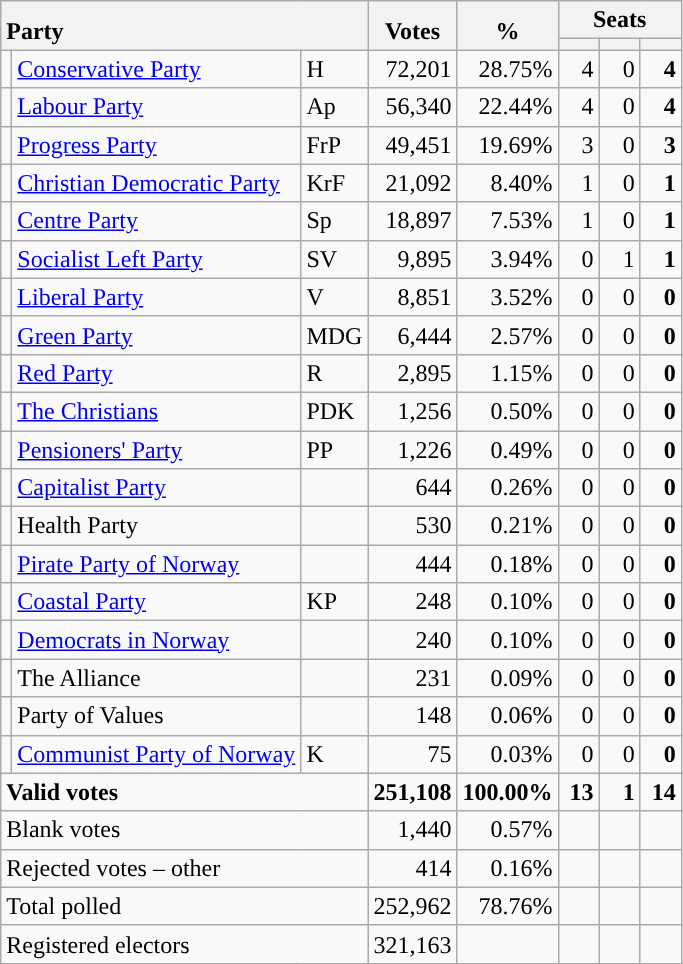<table class="wikitable" border="1" style="text-align:right;">
<tr>
<th style="text-align:left;" valign=bottom rowspan=2 colspan=3>Party</th>
<th align=center valign=bottom rowspan=2 width="50">Votes</th>
<th align=center valign=bottom rowspan=2 width="50">%</th>
<th colspan=3>Seats</th>
</tr>
<tr>
<th align=center valign=bottom width="20"><small></small></th>
<th align=center valign=bottom width="20"><small><a href='#'></a></small></th>
<th align=center valign=bottom width="20"><small></small></th>
</tr>
<tr>
<td style="color:inherit;background:"></td>
<td align=left><a href='#'>Conservative Party</a></td>
<td align=left>H</td>
<td>72,201</td>
<td>28.75%</td>
<td>4</td>
<td>0</td>
<td><strong>4</strong></td>
</tr>
<tr>
<td style="color:inherit;background:"></td>
<td align=left><a href='#'>Labour Party</a></td>
<td align=left>Ap</td>
<td>56,340</td>
<td>22.44%</td>
<td>4</td>
<td>0</td>
<td><strong>4</strong></td>
</tr>
<tr>
<td style="color:inherit;background:"></td>
<td align=left><a href='#'>Progress Party</a></td>
<td align=left>FrP</td>
<td>49,451</td>
<td>19.69%</td>
<td>3</td>
<td>0</td>
<td><strong>3</strong></td>
</tr>
<tr>
<td style="color:inherit;background:"></td>
<td align=left><a href='#'>Christian Democratic Party</a></td>
<td align=left>KrF</td>
<td>21,092</td>
<td>8.40%</td>
<td>1</td>
<td>0</td>
<td><strong>1</strong></td>
</tr>
<tr>
<td style="color:inherit;background:"></td>
<td align=left><a href='#'>Centre Party</a></td>
<td align=left>Sp</td>
<td>18,897</td>
<td>7.53%</td>
<td>1</td>
<td>0</td>
<td><strong>1</strong></td>
</tr>
<tr>
<td style="color:inherit;background:"></td>
<td align=left><a href='#'>Socialist Left Party</a></td>
<td align=left>SV</td>
<td>9,895</td>
<td>3.94%</td>
<td>0</td>
<td>1</td>
<td><strong>1</strong></td>
</tr>
<tr>
<td style="color:inherit;background:"></td>
<td align=left><a href='#'>Liberal Party</a></td>
<td align=left>V</td>
<td>8,851</td>
<td>3.52%</td>
<td>0</td>
<td>0</td>
<td><strong>0</strong></td>
</tr>
<tr>
<td style="color:inherit;background:"></td>
<td align=left><a href='#'>Green Party</a></td>
<td align=left>MDG</td>
<td>6,444</td>
<td>2.57%</td>
<td>0</td>
<td>0</td>
<td><strong>0</strong></td>
</tr>
<tr>
<td style="color:inherit;background:"></td>
<td align=left><a href='#'>Red Party</a></td>
<td align=left>R</td>
<td>2,895</td>
<td>1.15%</td>
<td>0</td>
<td>0</td>
<td><strong>0</strong></td>
</tr>
<tr>
<td style="color:inherit;background:"></td>
<td align=left><a href='#'>The Christians</a></td>
<td align=left>PDK</td>
<td>1,256</td>
<td>0.50%</td>
<td>0</td>
<td>0</td>
<td><strong>0</strong></td>
</tr>
<tr>
<td style="color:inherit;background:"></td>
<td align=left><a href='#'>Pensioners' Party</a></td>
<td align=left>PP</td>
<td>1,226</td>
<td>0.49%</td>
<td>0</td>
<td>0</td>
<td><strong>0</strong></td>
</tr>
<tr>
<td style="color:inherit;background:"></td>
<td align=left><a href='#'>Capitalist Party</a></td>
<td align=left></td>
<td>644</td>
<td>0.26%</td>
<td>0</td>
<td>0</td>
<td><strong>0</strong></td>
</tr>
<tr>
<td></td>
<td align=left>Health Party</td>
<td align=left></td>
<td>530</td>
<td>0.21%</td>
<td>0</td>
<td>0</td>
<td><strong>0</strong></td>
</tr>
<tr>
<td style="color:inherit;background:"></td>
<td align=left><a href='#'>Pirate Party of Norway</a></td>
<td align=left></td>
<td>444</td>
<td>0.18%</td>
<td>0</td>
<td>0</td>
<td><strong>0</strong></td>
</tr>
<tr>
<td style="color:inherit;background:"></td>
<td align=left><a href='#'>Coastal Party</a></td>
<td align=left>KP</td>
<td>248</td>
<td>0.10%</td>
<td>0</td>
<td>0</td>
<td><strong>0</strong></td>
</tr>
<tr>
<td style="color:inherit;background:"></td>
<td align=left><a href='#'>Democrats in Norway</a></td>
<td align=left></td>
<td>240</td>
<td>0.10%</td>
<td>0</td>
<td>0</td>
<td><strong>0</strong></td>
</tr>
<tr>
<td></td>
<td align=left>The Alliance</td>
<td align=left></td>
<td>231</td>
<td>0.09%</td>
<td>0</td>
<td>0</td>
<td><strong>0</strong></td>
</tr>
<tr>
<td></td>
<td align=left>Party of Values</td>
<td align=left></td>
<td>148</td>
<td>0.06%</td>
<td>0</td>
<td>0</td>
<td><strong>0</strong></td>
</tr>
<tr>
<td style="color:inherit;background:"></td>
<td align=left><a href='#'>Communist Party of Norway</a></td>
<td align=left>K</td>
<td>75</td>
<td>0.03%</td>
<td>0</td>
<td>0</td>
<td><strong>0</strong></td>
</tr>
<tr style="font-weight:bold">
<td align=left colspan=3>Valid votes</td>
<td>251,108</td>
<td>100.00%</td>
<td>13</td>
<td>1</td>
<td>14</td>
</tr>
<tr>
<td align=left colspan=3>Blank votes</td>
<td>1,440</td>
<td>0.57%</td>
<td></td>
<td></td>
<td></td>
</tr>
<tr>
<td align=left colspan=3>Rejected votes – other</td>
<td>414</td>
<td>0.16%</td>
<td></td>
<td></td>
<td></td>
</tr>
<tr>
<td align=left colspan=3>Total polled</td>
<td>252,962</td>
<td>78.76%</td>
<td></td>
<td></td>
<td></td>
</tr>
<tr>
<td align=left colspan=3>Registered electors</td>
<td>321,163</td>
<td></td>
<td></td>
<td></td>
<td></td>
</tr>
</table>
